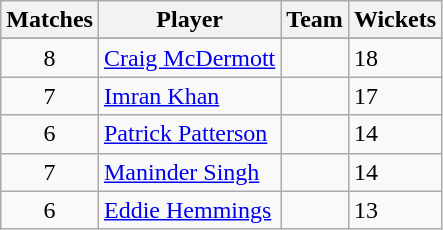<table class="wikitable">
<tr>
<th>Matches</th>
<th>Player</th>
<th>Team</th>
<th>Wickets</th>
</tr>
<tr>
</tr>
<tr>
<td align=center>8</td>
<td><a href='#'>Craig McDermott</a></td>
<td></td>
<td>18</td>
</tr>
<tr>
<td align=center>7</td>
<td><a href='#'>Imran Khan</a></td>
<td></td>
<td>17</td>
</tr>
<tr>
<td align=center>6</td>
<td><a href='#'>Patrick Patterson</a></td>
<td></td>
<td>14</td>
</tr>
<tr>
<td align=center>7</td>
<td><a href='#'>Maninder Singh</a></td>
<td></td>
<td>14</td>
</tr>
<tr>
<td align=center>6</td>
<td><a href='#'>Eddie Hemmings</a></td>
<td></td>
<td>13</td>
</tr>
</table>
